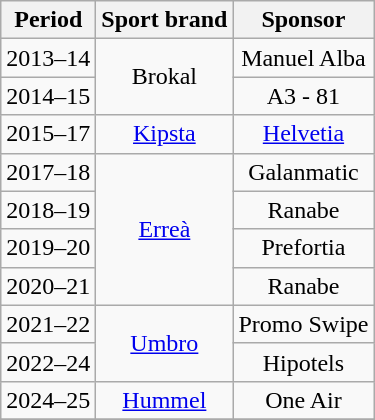<table class="wikitable" style="text-align: center" align=center>
<tr>
<th>Period</th>
<th>Sport brand</th>
<th>Sponsor</th>
</tr>
<tr>
<td>2013–14</td>
<td rowspan="2">Brokal</td>
<td rowspan="1">Manuel Alba</td>
</tr>
<tr>
<td>2014–15</td>
<td rowspan="1">A3 - 81</td>
</tr>
<tr>
<td>2015–17</td>
<td rowspan="1"><a href='#'>Kipsta</a></td>
<td rowspan="1"><a href='#'>Helvetia</a></td>
</tr>
<tr>
<td>2017–18</td>
<td rowspan="4"><a href='#'>Erreà</a></td>
<td rowspan="1">Galanmatic</td>
</tr>
<tr>
<td>2018–19</td>
<td rowspan="1">Ranabe</td>
</tr>
<tr>
<td>2019–20</td>
<td rowspan="1">Prefortia</td>
</tr>
<tr>
<td>2020–21</td>
<td rowspan="1">Ranabe</td>
</tr>
<tr>
<td>2021–22</td>
<td rowspan="2"><a href='#'>Umbro</a></td>
<td rowspan="1">Promo Swipe</td>
</tr>
<tr>
<td>2022–24</td>
<td rowspan="1">Hipotels</td>
</tr>
<tr>
<td>2024–25</td>
<td rowspan="1"><a href='#'>Hummel</a></td>
<td rowspan="1">One Air</td>
</tr>
<tr>
</tr>
</table>
